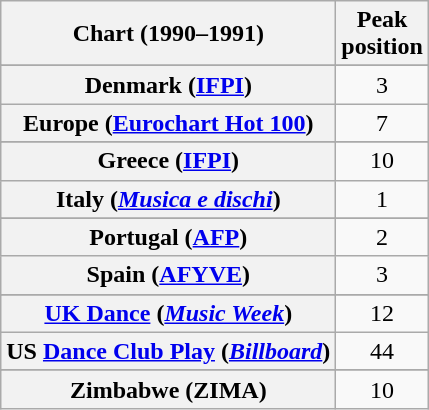<table class="wikitable sortable plainrowheaders" style="text-align:center">
<tr>
<th>Chart (1990–1991)</th>
<th>Peak<br>position</th>
</tr>
<tr>
</tr>
<tr>
</tr>
<tr>
<th scope="row">Denmark (<a href='#'>IFPI</a>)</th>
<td>3</td>
</tr>
<tr>
<th scope="row">Europe (<a href='#'>Eurochart Hot 100</a>)</th>
<td>7</td>
</tr>
<tr>
</tr>
<tr>
<th scope="row">Greece (<a href='#'>IFPI</a>)</th>
<td>10</td>
</tr>
<tr>
<th scope="row">Italy (<em><a href='#'>Musica e dischi</a></em>)</th>
<td>1</td>
</tr>
<tr>
</tr>
<tr>
</tr>
<tr>
</tr>
<tr>
<th scope="row">Portugal (<a href='#'>AFP</a>)</th>
<td>2</td>
</tr>
<tr>
<th scope="row">Spain (<a href='#'>AFYVE</a>)</th>
<td>3</td>
</tr>
<tr>
</tr>
<tr>
</tr>
<tr>
</tr>
<tr>
<th scope="row"><a href='#'>UK Dance</a> (<em><a href='#'>Music Week</a></em>)</th>
<td>12</td>
</tr>
<tr>
<th scope="row">US <a href='#'>Dance Club Play</a> (<em><a href='#'>Billboard</a></em>)</th>
<td>44</td>
</tr>
<tr>
</tr>
<tr>
<th scope="row">Zimbabwe (ZIMA)</th>
<td>10</td>
</tr>
</table>
